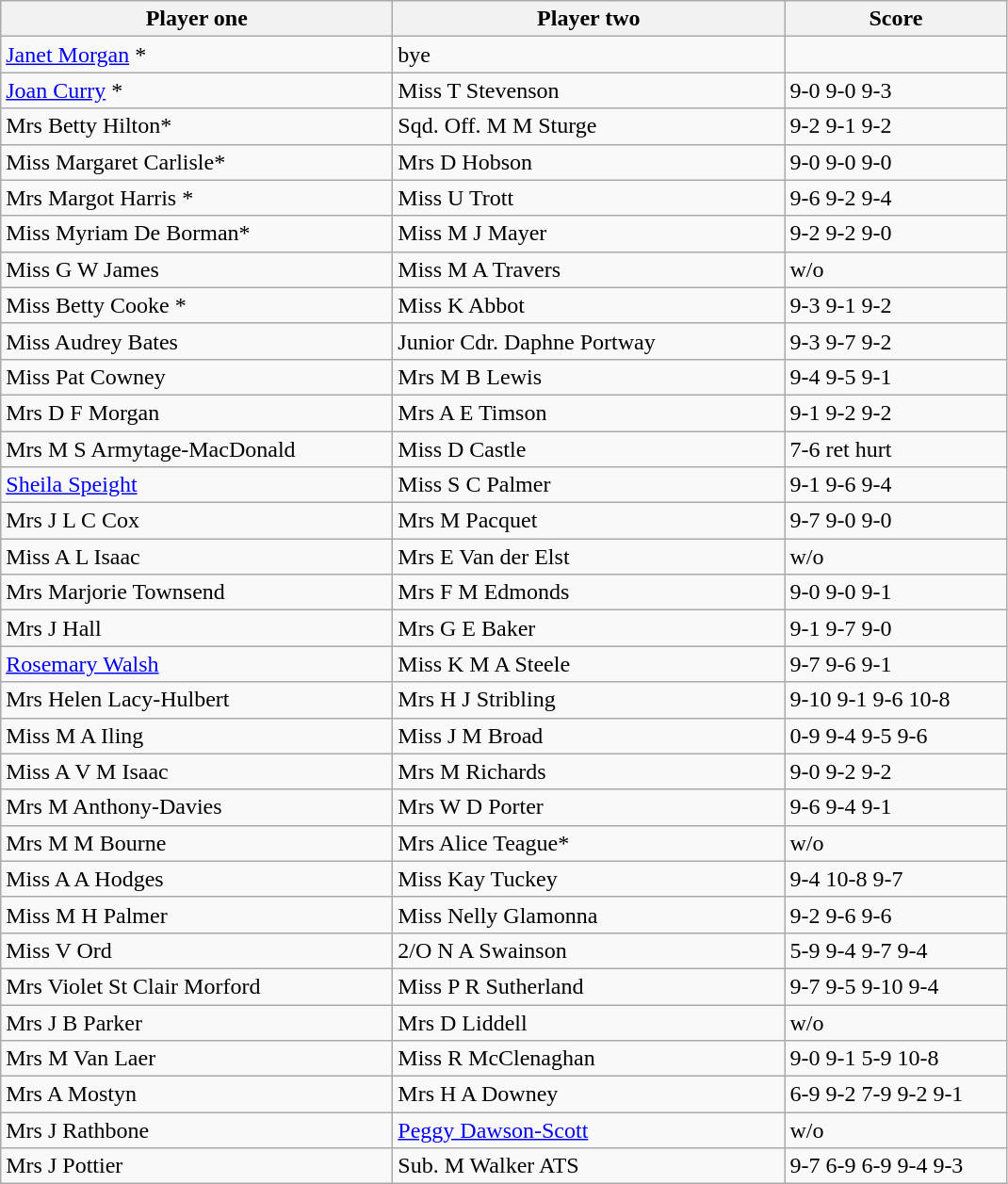<table class="wikitable">
<tr>
<th width=270>Player one</th>
<th width=270>Player two</th>
<th width=150>Score</th>
</tr>
<tr>
<td><a href='#'>Janet Morgan</a> *</td>
<td>bye</td>
</tr>
<tr>
<td><a href='#'>Joan Curry</a> *</td>
<td> Miss T Stevenson</td>
<td>9-0 9-0 9-3</td>
</tr>
<tr>
<td> Mrs Betty Hilton*</td>
<td> Sqd. Off. M M Sturge</td>
<td>9-2 9-1 9-2</td>
</tr>
<tr>
<td> Miss Margaret Carlisle*</td>
<td> Mrs D Hobson</td>
<td>9-0 9-0 9-0</td>
</tr>
<tr>
<td> Mrs Margot Harris *</td>
<td> Miss U Trott</td>
<td>9-6 9-2 9-4</td>
</tr>
<tr>
<td> Miss Myriam De Borman*</td>
<td> Miss M J Mayer</td>
<td>9-2 9-2 9-0</td>
</tr>
<tr>
<td> Miss G W James</td>
<td> Miss M A Travers</td>
<td>w/o</td>
</tr>
<tr>
<td> Miss Betty Cooke *</td>
<td> Miss K Abbot</td>
<td>9-3 9-1 9-2</td>
</tr>
<tr>
<td> Miss Audrey Bates</td>
<td> Junior Cdr. Daphne Portway</td>
<td>9-3 9-7 9-2</td>
</tr>
<tr>
<td> Miss Pat Cowney</td>
<td> Mrs M B Lewis</td>
<td>9-4 9-5 9-1</td>
</tr>
<tr>
<td> Mrs D F Morgan</td>
<td> Mrs A E Timson</td>
<td>9-1 9-2 9-2</td>
</tr>
<tr>
<td> Mrs M S Armytage-MacDonald</td>
<td> Miss D Castle</td>
<td>7-6 ret hurt</td>
</tr>
<tr>
<td><a href='#'>Sheila Speight</a></td>
<td> Miss S C Palmer</td>
<td>9-1 9-6 9-4</td>
</tr>
<tr>
<td> Mrs J L C Cox</td>
<td> Mrs M Pacquet</td>
<td>9-7 9-0 9-0</td>
</tr>
<tr>
<td> Miss A L Isaac</td>
<td> Mrs E Van der Elst</td>
<td>w/o</td>
</tr>
<tr>
<td> Mrs Marjorie Townsend</td>
<td> Mrs F M Edmonds</td>
<td>9-0 9-0 9-1</td>
</tr>
<tr>
<td> Mrs J Hall</td>
<td> Mrs G E Baker</td>
<td>9-1 9-7 9-0</td>
</tr>
<tr>
<td> <a href='#'>Rosemary Walsh</a></td>
<td> Miss K M A Steele</td>
<td>9-7 9-6 9-1</td>
</tr>
<tr>
<td> Mrs Helen Lacy-Hulbert</td>
<td> Mrs H J Stribling</td>
<td>9-10 9-1 9-6 10-8</td>
</tr>
<tr>
<td> Miss M A Iling</td>
<td> Miss J M Broad</td>
<td>0-9 9-4 9-5 9-6</td>
</tr>
<tr>
<td> Miss A V M Isaac</td>
<td> Mrs M Richards</td>
<td>9-0 9-2 9-2</td>
</tr>
<tr>
<td> Mrs M Anthony-Davies</td>
<td> Mrs W D Porter</td>
<td>9-6 9-4 9-1</td>
</tr>
<tr>
<td> Mrs M M Bourne</td>
<td> Mrs Alice Teague*</td>
<td>w/o</td>
</tr>
<tr>
<td> Miss A A Hodges</td>
<td> Miss Kay Tuckey</td>
<td>9-4 10-8 9-7</td>
</tr>
<tr>
<td> Miss M H Palmer</td>
<td> Miss Nelly Glamonna</td>
<td>9-2 9-6 9-6</td>
</tr>
<tr>
<td> Miss V Ord</td>
<td> 2/O N A Swainson</td>
<td>5-9 9-4 9-7 9-4</td>
</tr>
<tr>
<td> Mrs Violet St Clair Morford</td>
<td> Miss P R Sutherland</td>
<td>9-7 9-5 9-10 9-4</td>
</tr>
<tr>
<td> Mrs J B Parker</td>
<td> Mrs D Liddell</td>
<td>w/o</td>
</tr>
<tr>
<td> Mrs M Van Laer</td>
<td> Miss R McClenaghan</td>
<td>9-0 9-1 5-9 10-8</td>
</tr>
<tr>
<td> Mrs A Mostyn</td>
<td> Mrs H A Downey</td>
<td>6-9 9-2 7-9 9-2 9-1</td>
</tr>
<tr>
<td> Mrs J Rathbone</td>
<td> <a href='#'>Peggy Dawson-Scott</a></td>
<td>w/o</td>
</tr>
<tr>
<td> Mrs J Pottier</td>
<td> Sub. M Walker ATS</td>
<td>9-7 6-9 6-9 9-4 9-3</td>
</tr>
</table>
